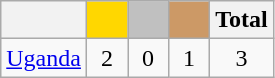<table class="wikitable">
<tr>
<th></th>
<th style="background-color:gold">        </th>
<th style="background-color:silver">      </th>
<th style="background-color:#CC9966">      </th>
<th>Total</th>
</tr>
<tr align="center">
<td> <a href='#'>Uganda</a></td>
<td>2</td>
<td>0</td>
<td>1</td>
<td>3</td>
</tr>
</table>
